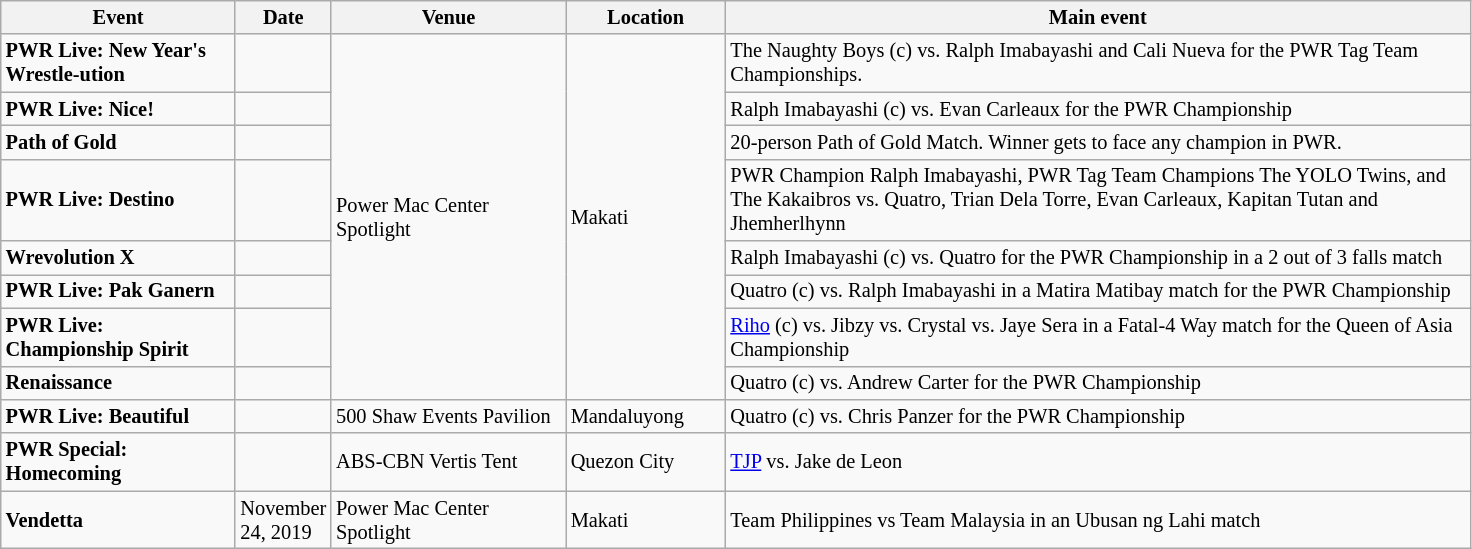<table class="sortable wikitable succession-box" style="font-size:85%;">
<tr>
<th scope="col" style="width:150px;">Event</th>
<th scope="col" style="width:10px;">Date</th>
<th scope="col" style="width:150px;">Venue</th>
<th scope="col" style="width:100px;">Location</th>
<th scope="col" style="width:490px;">Main event</th>
</tr>
<tr>
<td><strong>PWR Live: New Year's Wrestle-ution</strong></td>
<td></td>
<td rowspan=8>Power Mac Center Spotlight</td>
<td rowspan=8>Makati</td>
<td>The Naughty Boys (c) vs. Ralph Imabayashi and Cali Nueva for the PWR Tag Team Championships.</td>
</tr>
<tr>
<td><strong>PWR Live: Nice!</strong></td>
<td></td>
<td>Ralph Imabayashi (c) vs. Evan Carleaux for the PWR Championship</td>
</tr>
<tr>
<td><strong>Path of Gold</strong></td>
<td></td>
<td>20-person Path of Gold Match. Winner gets to face any champion in PWR.</td>
</tr>
<tr>
<td><strong>PWR Live: Destino</strong></td>
<td></td>
<td>PWR Champion Ralph Imabayashi, PWR Tag Team Champions The YOLO Twins, and The Kakaibros vs. Quatro, Trian Dela Torre, Evan Carleaux, Kapitan Tutan and Jhemherlhynn</td>
</tr>
<tr>
<td><strong>Wrevolution X</strong></td>
<td></td>
<td>Ralph Imabayashi (c) vs. Quatro for the PWR Championship in a 2 out of 3 falls match</td>
</tr>
<tr>
<td><strong>PWR Live: Pak Ganern</strong></td>
<td></td>
<td>Quatro (c) vs. Ralph Imabayashi in a Matira Matibay match for the PWR Championship</td>
</tr>
<tr>
<td><strong>PWR Live: Championship Spirit</strong></td>
<td></td>
<td><a href='#'>Riho</a> (c) vs. Jibzy vs. Crystal vs. Jaye Sera in a Fatal-4 Way match for the Queen of Asia Championship</td>
</tr>
<tr>
<td><strong>Renaissance</strong></td>
<td></td>
<td>Quatro (c) vs. Andrew Carter for the PWR Championship</td>
</tr>
<tr>
<td><strong>PWR Live: Beautiful</strong></td>
<td></td>
<td>500 Shaw Events Pavilion</td>
<td>Mandaluyong</td>
<td>Quatro (c) vs. Chris Panzer for the PWR Championship</td>
</tr>
<tr>
<td><strong>PWR Special: Homecoming</strong></td>
<td></td>
<td>ABS-CBN Vertis Tent</td>
<td>Quezon City</td>
<td><a href='#'>TJP</a> vs. Jake de Leon</td>
</tr>
<tr>
<td><strong>Vendetta</strong></td>
<td>November 24, 2019</td>
<td>Power Mac Center Spotlight</td>
<td>Makati</td>
<td>Team Philippines vs Team Malaysia in an Ubusan ng Lahi match</td>
</tr>
</table>
